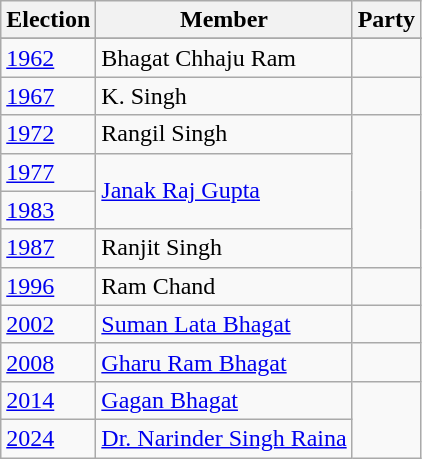<table class="wikitable sortable">
<tr>
<th>Election</th>
<th>Member</th>
<th colspan=2>Party</th>
</tr>
<tr>
</tr>
<tr>
<td><a href='#'>1962</a></td>
<td>Bhagat Chhaju Ram</td>
<td></td>
</tr>
<tr>
<td><a href='#'>1967</a></td>
<td>K. Singh</td>
<td></td>
</tr>
<tr>
<td><a href='#'>1972</a></td>
<td>Rangil Singh</td>
</tr>
<tr>
<td><a href='#'>1977</a></td>
<td rowspan=2><a href='#'>Janak Raj Gupta</a></td>
</tr>
<tr>
<td><a href='#'>1983</a></td>
</tr>
<tr>
<td><a href='#'>1987</a></td>
<td>Ranjit Singh</td>
</tr>
<tr>
<td><a href='#'>1996</a></td>
<td>Ram Chand</td>
<td></td>
</tr>
<tr>
<td><a href='#'>2002</a></td>
<td><a href='#'>Suman Lata Bhagat</a></td>
<td></td>
</tr>
<tr>
<td><a href='#'>2008</a></td>
<td><a href='#'>Gharu Ram Bhagat</a></td>
<td></td>
</tr>
<tr>
<td><a href='#'>2014</a></td>
<td><a href='#'>Gagan Bhagat</a></td>
</tr>
<tr>
<td><a href='#'>2024</a></td>
<td><a href='#'>Dr. Narinder Singh Raina</a></td>
</tr>
</table>
